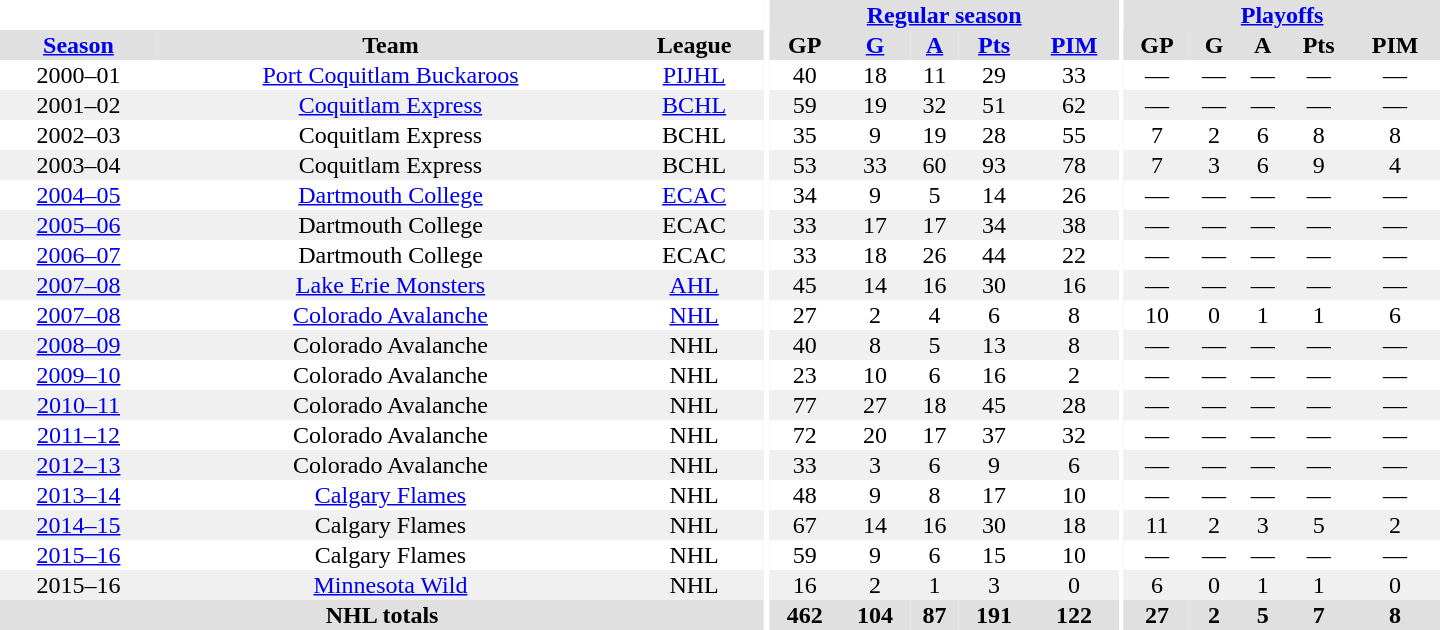<table border="0" cellpadding="1" cellspacing="0" style="text-align:center; width:60em">
<tr bgcolor="#e0e0e0">
<th colspan="3" bgcolor="#ffffff"></th>
<th rowspan="100" bgcolor="#ffffff"></th>
<th colspan="5"><a href='#'>Regular season</a></th>
<th rowspan="100" bgcolor="#ffffff"></th>
<th colspan="5"><a href='#'>Playoffs</a></th>
</tr>
<tr bgcolor="#e0e0e0">
<th><a href='#'>Season</a></th>
<th>Team</th>
<th>League</th>
<th>GP</th>
<th><a href='#'>G</a></th>
<th><a href='#'>A</a></th>
<th><a href='#'>Pts</a></th>
<th><a href='#'>PIM</a></th>
<th>GP</th>
<th>G</th>
<th>A</th>
<th>Pts</th>
<th>PIM</th>
</tr>
<tr>
<td>2000–01</td>
<td><a href='#'>Port Coquitlam Buckaroos</a></td>
<td><a href='#'>PIJHL</a></td>
<td>40</td>
<td>18</td>
<td>11</td>
<td>29</td>
<td>33</td>
<td>—</td>
<td>—</td>
<td>—</td>
<td>—</td>
<td>—</td>
</tr>
<tr bgcolor="#f0f0f0">
<td>2001–02</td>
<td><a href='#'>Coquitlam Express</a></td>
<td><a href='#'>BCHL</a></td>
<td>59</td>
<td>19</td>
<td>32</td>
<td>51</td>
<td>62</td>
<td>—</td>
<td>—</td>
<td>—</td>
<td>—</td>
<td>—</td>
</tr>
<tr>
<td>2002–03</td>
<td>Coquitlam Express</td>
<td>BCHL</td>
<td>35</td>
<td>9</td>
<td>19</td>
<td>28</td>
<td>55</td>
<td>7</td>
<td>2</td>
<td>6</td>
<td>8</td>
<td>8</td>
</tr>
<tr bgcolor="#f0f0f0">
<td>2003–04</td>
<td>Coquitlam Express</td>
<td>BCHL</td>
<td>53</td>
<td>33</td>
<td>60</td>
<td>93</td>
<td>78</td>
<td>7</td>
<td>3</td>
<td>6</td>
<td>9</td>
<td>4</td>
</tr>
<tr>
<td><a href='#'>2004–05</a></td>
<td><a href='#'>Dartmouth College</a></td>
<td><a href='#'>ECAC</a></td>
<td>34</td>
<td>9</td>
<td>5</td>
<td>14</td>
<td>26</td>
<td>—</td>
<td>—</td>
<td>—</td>
<td>—</td>
<td>—</td>
</tr>
<tr bgcolor="#f0f0f0">
<td><a href='#'>2005–06</a></td>
<td>Dartmouth College</td>
<td>ECAC</td>
<td>33</td>
<td>17</td>
<td>17</td>
<td>34</td>
<td>38</td>
<td>—</td>
<td>—</td>
<td>—</td>
<td>—</td>
<td>—</td>
</tr>
<tr>
<td><a href='#'>2006–07</a></td>
<td>Dartmouth College</td>
<td>ECAC</td>
<td>33</td>
<td>18</td>
<td>26</td>
<td>44</td>
<td>22</td>
<td>—</td>
<td>—</td>
<td>—</td>
<td>—</td>
<td>—</td>
</tr>
<tr bgcolor="#f0f0f0">
<td><a href='#'>2007–08</a></td>
<td><a href='#'>Lake Erie Monsters</a></td>
<td><a href='#'>AHL</a></td>
<td>45</td>
<td>14</td>
<td>16</td>
<td>30</td>
<td>16</td>
<td>—</td>
<td>—</td>
<td>—</td>
<td>—</td>
<td>—</td>
</tr>
<tr>
<td><a href='#'>2007–08</a></td>
<td><a href='#'>Colorado Avalanche</a></td>
<td><a href='#'>NHL</a></td>
<td>27</td>
<td>2</td>
<td>4</td>
<td>6</td>
<td>8</td>
<td>10</td>
<td>0</td>
<td>1</td>
<td>1</td>
<td>6</td>
</tr>
<tr bgcolor="#f0f0f0">
<td><a href='#'>2008–09</a></td>
<td>Colorado Avalanche</td>
<td>NHL</td>
<td>40</td>
<td>8</td>
<td>5</td>
<td>13</td>
<td>8</td>
<td>—</td>
<td>—</td>
<td>—</td>
<td>—</td>
<td>—</td>
</tr>
<tr>
<td><a href='#'>2009–10</a></td>
<td>Colorado Avalanche</td>
<td>NHL</td>
<td>23</td>
<td>10</td>
<td>6</td>
<td>16</td>
<td>2</td>
<td>—</td>
<td>—</td>
<td>—</td>
<td>—</td>
<td>—</td>
</tr>
<tr bgcolor="#f0f0f0">
<td><a href='#'>2010–11</a></td>
<td>Colorado Avalanche</td>
<td>NHL</td>
<td>77</td>
<td>27</td>
<td>18</td>
<td>45</td>
<td>28</td>
<td>—</td>
<td>—</td>
<td>—</td>
<td>—</td>
<td>—</td>
</tr>
<tr>
<td><a href='#'>2011–12</a></td>
<td>Colorado Avalanche</td>
<td>NHL</td>
<td>72</td>
<td>20</td>
<td>17</td>
<td>37</td>
<td>32</td>
<td>—</td>
<td>—</td>
<td>—</td>
<td>—</td>
<td>—</td>
</tr>
<tr bgcolor="#f0f0f0">
<td><a href='#'>2012–13</a></td>
<td>Colorado Avalanche</td>
<td>NHL</td>
<td>33</td>
<td>3</td>
<td>6</td>
<td>9</td>
<td>6</td>
<td>—</td>
<td>—</td>
<td>—</td>
<td>—</td>
<td>—</td>
</tr>
<tr>
<td><a href='#'>2013–14</a></td>
<td><a href='#'>Calgary Flames</a></td>
<td>NHL</td>
<td>48</td>
<td>9</td>
<td>8</td>
<td>17</td>
<td>10</td>
<td>—</td>
<td>—</td>
<td>—</td>
<td>—</td>
<td>—</td>
</tr>
<tr bgcolor="#f0f0f0">
<td><a href='#'>2014–15</a></td>
<td>Calgary Flames</td>
<td>NHL</td>
<td>67</td>
<td>14</td>
<td>16</td>
<td>30</td>
<td>18</td>
<td>11</td>
<td>2</td>
<td>3</td>
<td>5</td>
<td>2</td>
</tr>
<tr>
<td><a href='#'>2015–16</a></td>
<td>Calgary Flames</td>
<td>NHL</td>
<td>59</td>
<td>9</td>
<td>6</td>
<td>15</td>
<td>10</td>
<td>—</td>
<td>—</td>
<td>—</td>
<td>—</td>
<td>—</td>
</tr>
<tr bgcolor="#f0f0f0">
<td>2015–16</td>
<td><a href='#'>Minnesota Wild</a></td>
<td>NHL</td>
<td>16</td>
<td>2</td>
<td>1</td>
<td>3</td>
<td>0</td>
<td>6</td>
<td>0</td>
<td>1</td>
<td>1</td>
<td>0</td>
</tr>
<tr bgcolor="#e0e0e0">
<th colspan="3">NHL totals</th>
<th>462</th>
<th>104</th>
<th>87</th>
<th>191</th>
<th>122</th>
<th>27</th>
<th>2</th>
<th>5</th>
<th>7</th>
<th>8</th>
</tr>
</table>
